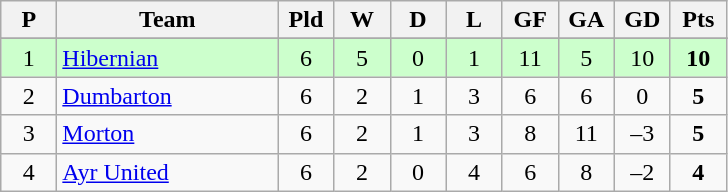<table class="wikitable" style="text-align: center;">
<tr>
<th width=30>P</th>
<th width=140>Team</th>
<th width=30>Pld</th>
<th width=30>W</th>
<th width=30>D</th>
<th width=30>L</th>
<th width=30>GF</th>
<th width=30>GA</th>
<th width=30>GD</th>
<th width=30>Pts</th>
</tr>
<tr>
</tr>
<tr style="background:#ccffcc;">
<td>1</td>
<td align=left><a href='#'>Hibernian</a></td>
<td>6</td>
<td>5</td>
<td>0</td>
<td>1</td>
<td>11</td>
<td>5</td>
<td>10</td>
<td><strong>10</strong></td>
</tr>
<tr>
<td>2</td>
<td align=left><a href='#'>Dumbarton</a></td>
<td>6</td>
<td>2</td>
<td>1</td>
<td>3</td>
<td>6</td>
<td>6</td>
<td>0</td>
<td><strong>5</strong></td>
</tr>
<tr>
<td>3</td>
<td align=left><a href='#'>Morton</a></td>
<td>6</td>
<td>2</td>
<td>1</td>
<td>3</td>
<td>8</td>
<td>11</td>
<td>–3</td>
<td><strong>5</strong></td>
</tr>
<tr>
<td>4</td>
<td align=left><a href='#'>Ayr United</a></td>
<td>6</td>
<td>2</td>
<td>0</td>
<td>4</td>
<td>6</td>
<td>8</td>
<td>–2</td>
<td><strong>4</strong></td>
</tr>
</table>
